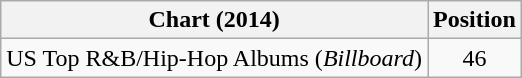<table class="wikitable">
<tr>
<th>Chart (2014)</th>
<th>Position</th>
</tr>
<tr>
<td>US Top R&B/Hip-Hop Albums (<em>Billboard</em>)</td>
<td style="text-align:center;">46</td>
</tr>
</table>
